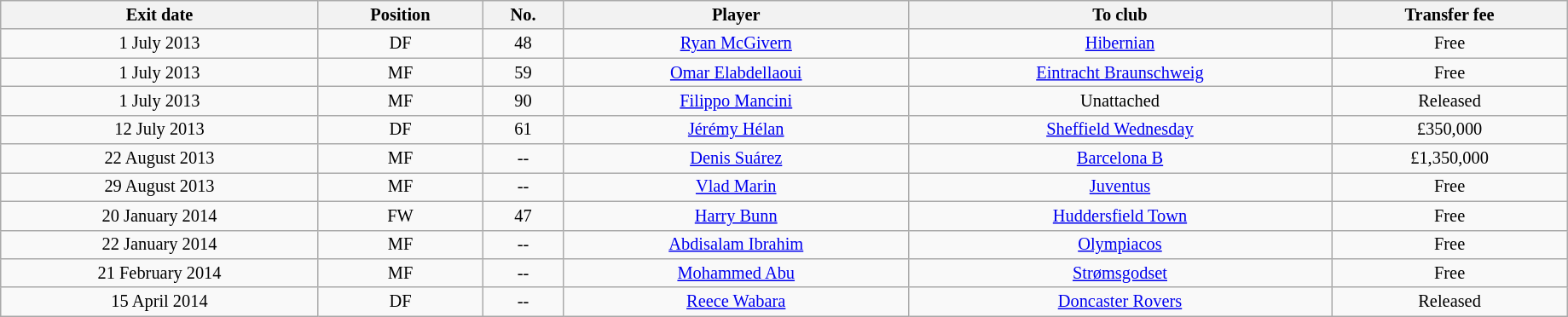<table class="wikitable sortable" style="width:97%; text-align:center; font-size:85%; text-align:centre;">
<tr>
<th>Exit date</th>
<th>Position</th>
<th>No.</th>
<th>Player</th>
<th>To club</th>
<th>Transfer fee</th>
</tr>
<tr>
<td>1 July 2013</td>
<td>DF</td>
<td>48</td>
<td style="text-align:center;"> <a href='#'>Ryan McGivern</a></td>
<td style="text-align:center;"> <a href='#'>Hibernian</a></td>
<td>Free</td>
</tr>
<tr>
<td>1 July 2013</td>
<td>MF</td>
<td>59</td>
<td style="text-align:center;"> <a href='#'>Omar Elabdellaoui</a></td>
<td style="text-align:center;"><a href='#'>Eintracht Braunschweig</a></td>
<td>Free</td>
</tr>
<tr>
<td>1 July 2013</td>
<td>MF</td>
<td>90</td>
<td style="text-align:center;"> <a href='#'>Filippo Mancini</a></td>
<td style="text-align:center;">Unattached</td>
<td>Released</td>
</tr>
<tr>
<td>12 July 2013</td>
<td>DF</td>
<td>61</td>
<td style="text-align:center;"> <a href='#'>Jérémy Hélan</a></td>
<td style="text-align:center;"> <a href='#'>Sheffield Wednesday</a></td>
<td>£350,000</td>
</tr>
<tr>
<td>22 August 2013</td>
<td>MF</td>
<td>--</td>
<td style="text-align:center;"> <a href='#'>Denis Suárez</a></td>
<td style="text-align:center;"> <a href='#'>Barcelona B</a></td>
<td>£1,350,000</td>
</tr>
<tr>
<td>29 August 2013</td>
<td>MF</td>
<td>--</td>
<td style="text-align:center;"> <a href='#'>Vlad Marin</a></td>
<td style="text-align:center;"> <a href='#'>Juventus</a></td>
<td>Free</td>
</tr>
<tr>
<td>20 January 2014</td>
<td>FW</td>
<td>47</td>
<td style="text-align:center;"> <a href='#'>Harry Bunn</a></td>
<td style="text-align:center;"> <a href='#'>Huddersfield Town</a></td>
<td>Free</td>
</tr>
<tr>
<td>22 January 2014</td>
<td>MF</td>
<td>--</td>
<td style="text-align:center;"> <a href='#'>Abdisalam Ibrahim</a></td>
<td style="text-align:center;"> <a href='#'>Olympiacos</a></td>
<td>Free</td>
</tr>
<tr>
<td>21 February 2014</td>
<td>MF</td>
<td>--</td>
<td style="text-align:center;"> <a href='#'>Mohammed Abu</a></td>
<td style="text-align:center;"> <a href='#'>Strømsgodset</a></td>
<td>Free</td>
</tr>
<tr>
<td>15 April 2014</td>
<td>DF</td>
<td>--</td>
<td style="text-align:center;"> <a href='#'>Reece Wabara</a></td>
<td style="text-align:center;"> <a href='#'>Doncaster Rovers</a></td>
<td>Released</td>
</tr>
</table>
